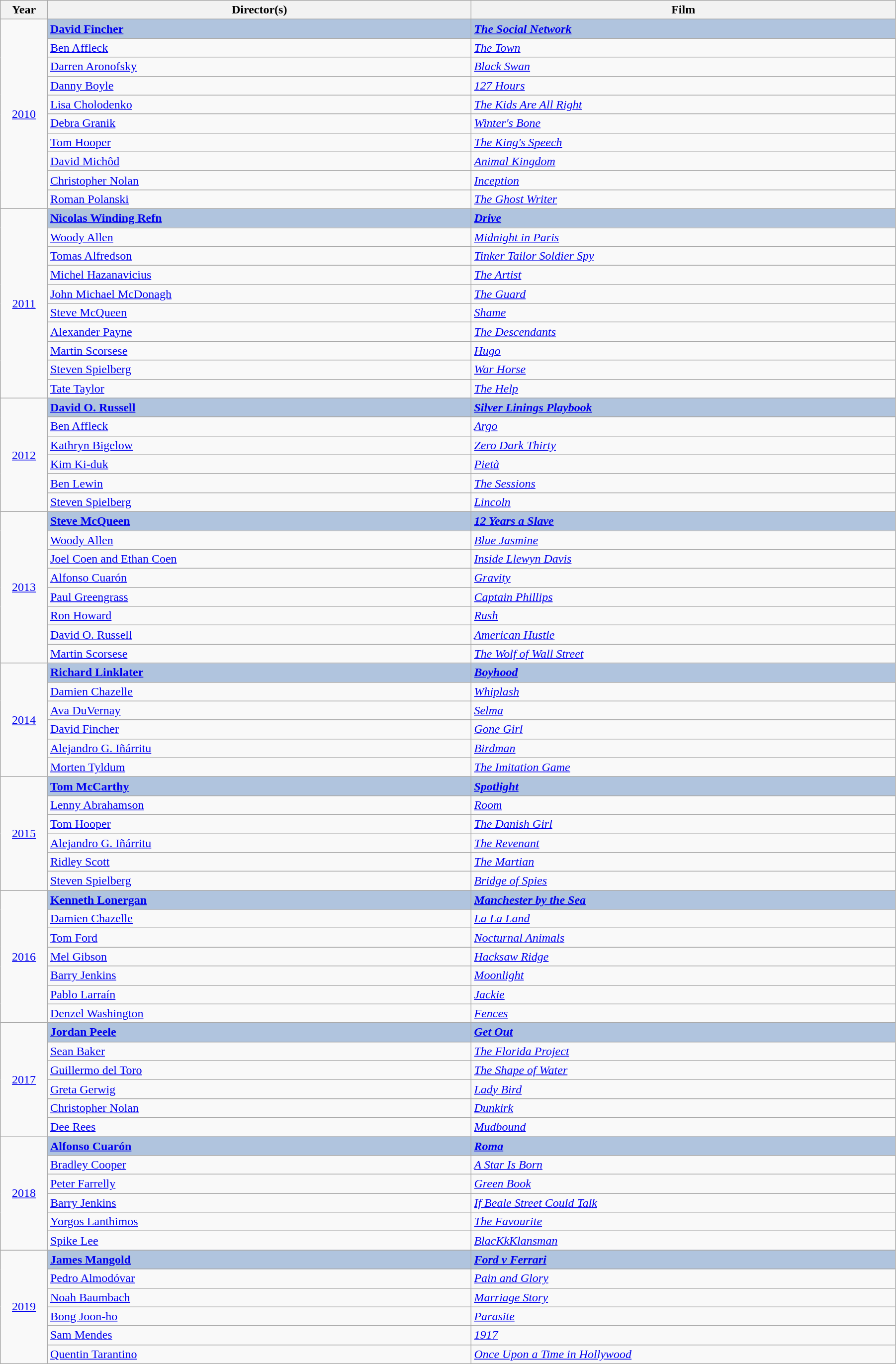<table class="wikitable" style="width:95%;" cellpadding="5">
<tr>
<th style="width:5%;">Year</th>
<th style="width:45%;">Director(s)</th>
<th style="width:45%;">Film</th>
</tr>
<tr>
<td rowspan="10" style="text-align:center;"><a href='#'>2010</a><br></td>
<td style="background:#B0C4DE;"><strong><a href='#'>David Fincher</a></strong></td>
<td style="background:#B0C4DE;"><strong><em><a href='#'>The Social Network</a></em></strong></td>
</tr>
<tr>
<td><a href='#'>Ben Affleck</a></td>
<td><em><a href='#'>The Town</a></em></td>
</tr>
<tr>
<td><a href='#'>Darren Aronofsky</a></td>
<td><em><a href='#'>Black Swan</a></em></td>
</tr>
<tr>
<td><a href='#'>Danny Boyle</a></td>
<td><em><a href='#'>127 Hours</a></em></td>
</tr>
<tr>
<td><a href='#'>Lisa Cholodenko</a></td>
<td><em><a href='#'>The Kids Are All Right</a></em></td>
</tr>
<tr>
<td><a href='#'>Debra Granik</a></td>
<td><em><a href='#'>Winter's Bone</a></em></td>
</tr>
<tr>
<td><a href='#'>Tom Hooper</a></td>
<td><em><a href='#'>The King's Speech</a></em></td>
</tr>
<tr>
<td><a href='#'>David Michôd</a></td>
<td><em><a href='#'>Animal Kingdom</a></em></td>
</tr>
<tr>
<td><a href='#'>Christopher Nolan</a></td>
<td><em><a href='#'>Inception</a></em></td>
</tr>
<tr>
<td><a href='#'>Roman Polanski</a></td>
<td><em><a href='#'>The Ghost Writer</a></em></td>
</tr>
<tr>
<td rowspan="10" style="text-align:center;"><a href='#'>2011</a><br></td>
<td style="background:#B0C4DE;"><strong><a href='#'>Nicolas Winding Refn</a></strong></td>
<td style="background:#B0C4DE;"><strong><em><a href='#'>Drive</a></em></strong></td>
</tr>
<tr>
<td><a href='#'>Woody Allen</a></td>
<td><em><a href='#'>Midnight in Paris</a></em></td>
</tr>
<tr>
<td><a href='#'>Tomas Alfredson</a></td>
<td><em><a href='#'>Tinker Tailor Soldier Spy</a></em></td>
</tr>
<tr>
<td><a href='#'>Michel Hazanavicius</a></td>
<td><em><a href='#'>The Artist</a></em></td>
</tr>
<tr>
<td><a href='#'>John Michael McDonagh</a></td>
<td><em><a href='#'>The Guard</a></em></td>
</tr>
<tr>
<td><a href='#'>Steve McQueen</a></td>
<td><em><a href='#'>Shame</a></em></td>
</tr>
<tr>
<td><a href='#'>Alexander Payne</a></td>
<td><em><a href='#'>The Descendants</a></em></td>
</tr>
<tr>
<td><a href='#'>Martin Scorsese</a></td>
<td><em><a href='#'>Hugo</a></em></td>
</tr>
<tr>
<td><a href='#'>Steven Spielberg</a></td>
<td><em><a href='#'>War Horse</a></em></td>
</tr>
<tr>
<td><a href='#'>Tate Taylor</a></td>
<td><em><a href='#'>The Help</a></em></td>
</tr>
<tr>
<td rowspan="6" style="text-align:center;"><a href='#'>2012</a><br></td>
<td style="background:#B0C4DE;"><strong><a href='#'>David O. Russell</a></strong></td>
<td style="background:#B0C4DE;"><strong><em><a href='#'>Silver Linings Playbook</a></em></strong></td>
</tr>
<tr>
<td><a href='#'>Ben Affleck</a></td>
<td><em><a href='#'>Argo</a></em></td>
</tr>
<tr>
<td><a href='#'>Kathryn Bigelow</a></td>
<td><em><a href='#'>Zero Dark Thirty</a></em></td>
</tr>
<tr>
<td><a href='#'>Kim Ki-duk</a></td>
<td><em><a href='#'>Pietà</a></em></td>
</tr>
<tr>
<td><a href='#'>Ben Lewin</a></td>
<td><em><a href='#'>The Sessions</a></em></td>
</tr>
<tr>
<td><a href='#'>Steven Spielberg</a></td>
<td><em><a href='#'>Lincoln</a></em></td>
</tr>
<tr>
<td rowspan="8" style="text-align:center;"><a href='#'>2013</a><br></td>
<td style="background:#B0C4DE;"><strong><a href='#'>Steve McQueen</a></strong></td>
<td style="background:#B0C4DE;"><strong><em><a href='#'>12 Years a Slave</a></em></strong></td>
</tr>
<tr>
<td><a href='#'>Woody Allen</a></td>
<td><em><a href='#'>Blue Jasmine</a></em></td>
</tr>
<tr>
<td><a href='#'>Joel Coen and Ethan Coen</a></td>
<td><em><a href='#'>Inside Llewyn Davis</a></em></td>
</tr>
<tr>
<td><a href='#'>Alfonso Cuarón</a></td>
<td><em><a href='#'>Gravity</a></em></td>
</tr>
<tr>
<td><a href='#'>Paul Greengrass</a></td>
<td><em><a href='#'>Captain Phillips</a></em></td>
</tr>
<tr>
<td><a href='#'>Ron Howard</a></td>
<td><em><a href='#'>Rush</a></em></td>
</tr>
<tr>
<td><a href='#'>David O. Russell</a></td>
<td><em><a href='#'>American Hustle</a></em></td>
</tr>
<tr>
<td><a href='#'>Martin Scorsese</a></td>
<td><em><a href='#'>The Wolf of Wall Street</a></em></td>
</tr>
<tr>
<td rowspan="6" style="text-align:center;"><a href='#'>2014</a><br></td>
<td style="background:#B0C4DE;"><strong><a href='#'>Richard Linklater</a></strong></td>
<td style="background:#B0C4DE;"><strong><em><a href='#'>Boyhood</a></em></strong></td>
</tr>
<tr>
<td><a href='#'>Damien Chazelle</a></td>
<td><em><a href='#'>Whiplash</a></em></td>
</tr>
<tr>
<td><a href='#'>Ava DuVernay</a></td>
<td><em><a href='#'>Selma</a></em></td>
</tr>
<tr>
<td><a href='#'>David Fincher</a></td>
<td><em><a href='#'>Gone Girl</a></em></td>
</tr>
<tr>
<td><a href='#'>Alejandro G. Iñárritu</a></td>
<td><em><a href='#'>Birdman</a></em></td>
</tr>
<tr>
<td><a href='#'>Morten Tyldum</a></td>
<td><em><a href='#'>The Imitation Game</a></em></td>
</tr>
<tr>
<td rowspan="6" style="text-align:center;"><a href='#'>2015</a><br></td>
<td style="background:#B0C4DE;"><strong><a href='#'>Tom McCarthy</a></strong></td>
<td style="background:#B0C4DE;"><strong><em><a href='#'>Spotlight</a></em></strong></td>
</tr>
<tr>
<td><a href='#'>Lenny Abrahamson</a></td>
<td><em><a href='#'>Room</a></em></td>
</tr>
<tr>
<td><a href='#'>Tom Hooper</a></td>
<td><em><a href='#'>The Danish Girl</a></em></td>
</tr>
<tr>
<td><a href='#'>Alejandro G. Iñárritu</a></td>
<td><em><a href='#'>The Revenant</a></em></td>
</tr>
<tr>
<td><a href='#'>Ridley Scott</a></td>
<td><em><a href='#'>The Martian</a></em></td>
</tr>
<tr>
<td><a href='#'>Steven Spielberg</a></td>
<td><em><a href='#'>Bridge of Spies</a></em></td>
</tr>
<tr>
<td rowspan="7" style="text-align:center;"><a href='#'>2016</a><br></td>
<td style="background:#B0C4DE;"><strong><a href='#'>Kenneth Lonergan</a></strong></td>
<td style="background:#B0C4DE;"><strong><em><a href='#'>Manchester by the Sea</a></em></strong></td>
</tr>
<tr>
<td><a href='#'>Damien Chazelle</a></td>
<td><em><a href='#'>La La Land</a></em></td>
</tr>
<tr>
<td><a href='#'>Tom Ford</a></td>
<td><em><a href='#'>Nocturnal Animals</a></em></td>
</tr>
<tr>
<td><a href='#'>Mel Gibson</a></td>
<td><em><a href='#'>Hacksaw Ridge</a></em></td>
</tr>
<tr>
<td><a href='#'>Barry Jenkins</a></td>
<td><em><a href='#'>Moonlight</a></em></td>
</tr>
<tr>
<td><a href='#'>Pablo Larraín</a></td>
<td><em><a href='#'>Jackie</a></em></td>
</tr>
<tr>
<td><a href='#'>Denzel Washington</a></td>
<td><em><a href='#'>Fences</a></em></td>
</tr>
<tr>
<td rowspan="6" style="text-align:center;"><a href='#'>2017</a><br></td>
<td style="background:#B0C4DE;"><strong><a href='#'>Jordan Peele</a></strong></td>
<td style="background:#B0C4DE;"><strong><em><a href='#'>Get Out</a></em></strong></td>
</tr>
<tr>
<td><a href='#'>Sean Baker</a></td>
<td><em><a href='#'>The Florida Project</a></em></td>
</tr>
<tr>
<td><a href='#'>Guillermo del Toro</a></td>
<td><em><a href='#'>The Shape of Water</a></em></td>
</tr>
<tr>
<td><a href='#'>Greta Gerwig</a></td>
<td><em><a href='#'>Lady Bird</a></em></td>
</tr>
<tr>
<td><a href='#'>Christopher Nolan</a></td>
<td><em><a href='#'>Dunkirk</a> </em></td>
</tr>
<tr>
<td><a href='#'>Dee Rees</a></td>
<td><em><a href='#'>Mudbound</a></em></td>
</tr>
<tr>
<td rowspan="6" style="text-align:center;"><a href='#'>2018</a><br></td>
<td style="background:#B0C4DE;"><strong><a href='#'>Alfonso Cuarón</a></strong></td>
<td style="background:#B0C4DE;"><strong><em><a href='#'>Roma</a></em></strong></td>
</tr>
<tr>
<td><a href='#'>Bradley Cooper</a></td>
<td><em><a href='#'>A Star Is Born</a></em></td>
</tr>
<tr>
<td><a href='#'>Peter Farrelly</a></td>
<td><em><a href='#'>Green Book</a></em></td>
</tr>
<tr>
<td><a href='#'>Barry Jenkins</a></td>
<td><em><a href='#'>If Beale Street Could Talk</a></em></td>
</tr>
<tr>
<td><a href='#'>Yorgos Lanthimos</a></td>
<td><em><a href='#'>The Favourite</a> </em></td>
</tr>
<tr>
<td><a href='#'>Spike Lee</a></td>
<td><em><a href='#'>BlacKkKlansman</a></em></td>
</tr>
<tr>
<td rowspan="6" style="text-align:center;"><a href='#'>2019</a><br></td>
<td style="background:#B0C4DE;"><strong><a href='#'>James Mangold</a></strong></td>
<td style="background:#B0C4DE;"><strong><em><a href='#'>Ford v Ferrari</a></em></strong></td>
</tr>
<tr>
<td><a href='#'>Pedro Almodóvar</a></td>
<td><em><a href='#'>Pain and Glory</a></em></td>
</tr>
<tr>
<td><a href='#'>Noah Baumbach</a></td>
<td><em><a href='#'>Marriage Story</a></em></td>
</tr>
<tr>
<td><a href='#'>Bong Joon-ho</a></td>
<td><em><a href='#'>Parasite</a></em></td>
</tr>
<tr>
<td><a href='#'>Sam Mendes</a></td>
<td><em><a href='#'>1917</a> </em></td>
</tr>
<tr>
<td><a href='#'>Quentin Tarantino</a></td>
<td><em><a href='#'>Once Upon a Time in Hollywood</a></em></td>
</tr>
</table>
